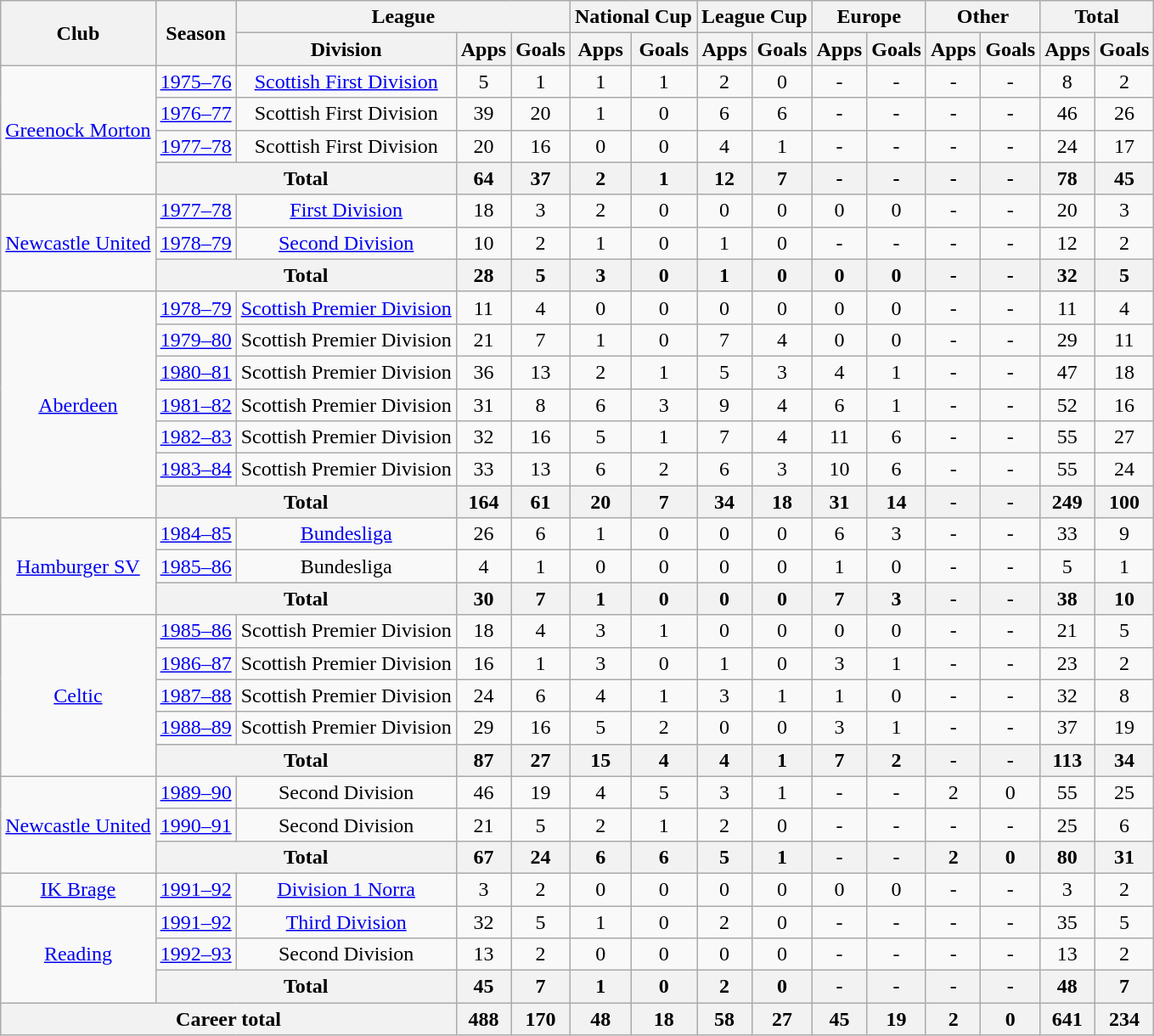<table class="wikitable" style="text-align:center">
<tr>
<th rowspan="2">Club</th>
<th rowspan="2">Season</th>
<th colspan="3">League</th>
<th colspan="2">National Cup</th>
<th colspan="2">League Cup</th>
<th colspan="2">Europe</th>
<th colspan="2">Other</th>
<th colspan="2">Total</th>
</tr>
<tr>
<th>Division</th>
<th>Apps</th>
<th>Goals</th>
<th>Apps</th>
<th>Goals</th>
<th>Apps</th>
<th>Goals</th>
<th>Apps</th>
<th>Goals</th>
<th>Apps</th>
<th>Goals</th>
<th>Apps</th>
<th>Goals</th>
</tr>
<tr>
<td rowspan="4"><a href='#'>Greenock Morton</a></td>
<td><a href='#'>1975–76</a></td>
<td><a href='#'>Scottish First Division</a></td>
<td>5</td>
<td>1</td>
<td>1</td>
<td>1</td>
<td>2</td>
<td>0</td>
<td>-</td>
<td>-</td>
<td>-</td>
<td>-</td>
<td>8</td>
<td>2</td>
</tr>
<tr>
<td><a href='#'>1976–77</a></td>
<td>Scottish First Division</td>
<td>39</td>
<td>20</td>
<td>1</td>
<td>0</td>
<td>6</td>
<td>6</td>
<td>-</td>
<td>-</td>
<td>-</td>
<td>-</td>
<td>46</td>
<td>26</td>
</tr>
<tr>
<td><a href='#'>1977–78</a></td>
<td>Scottish First Division</td>
<td>20</td>
<td>16</td>
<td>0</td>
<td>0</td>
<td>4</td>
<td>1</td>
<td>-</td>
<td>-</td>
<td>-</td>
<td>-</td>
<td>24</td>
<td>17</td>
</tr>
<tr>
<th colspan="2">Total</th>
<th>64</th>
<th>37</th>
<th>2</th>
<th>1</th>
<th>12</th>
<th>7</th>
<th>-</th>
<th>-</th>
<th>-</th>
<th>-</th>
<th>78</th>
<th>45</th>
</tr>
<tr>
<td rowspan="3"><a href='#'>Newcastle United</a></td>
<td><a href='#'>1977–78</a></td>
<td><a href='#'>First Division</a></td>
<td>18</td>
<td>3</td>
<td>2</td>
<td>0</td>
<td>0</td>
<td>0</td>
<td>0</td>
<td>0</td>
<td>-</td>
<td>-</td>
<td>20</td>
<td>3</td>
</tr>
<tr>
<td><a href='#'>1978–79</a></td>
<td><a href='#'>Second Division</a></td>
<td>10</td>
<td>2</td>
<td>1</td>
<td>0</td>
<td>1</td>
<td>0</td>
<td>-</td>
<td>-</td>
<td>-</td>
<td>-</td>
<td>12</td>
<td>2</td>
</tr>
<tr>
<th colspan="2">Total</th>
<th>28</th>
<th>5</th>
<th>3</th>
<th>0</th>
<th>1</th>
<th>0</th>
<th>0</th>
<th>0</th>
<th>-</th>
<th>-</th>
<th>32</th>
<th>5</th>
</tr>
<tr>
<td rowspan="7"><a href='#'>Aberdeen</a></td>
<td><a href='#'>1978–79</a></td>
<td><a href='#'>Scottish Premier Division</a></td>
<td>11</td>
<td>4</td>
<td>0</td>
<td>0</td>
<td>0</td>
<td>0</td>
<td>0</td>
<td>0</td>
<td>-</td>
<td>-</td>
<td>11</td>
<td>4</td>
</tr>
<tr>
<td><a href='#'>1979–80</a></td>
<td>Scottish Premier Division</td>
<td>21</td>
<td>7</td>
<td>1</td>
<td>0</td>
<td>7</td>
<td>4</td>
<td>0</td>
<td>0</td>
<td>-</td>
<td>-</td>
<td>29</td>
<td>11</td>
</tr>
<tr>
<td><a href='#'>1980–81</a></td>
<td>Scottish Premier Division</td>
<td>36</td>
<td>13</td>
<td>2</td>
<td>1</td>
<td>5</td>
<td>3</td>
<td>4</td>
<td>1</td>
<td>-</td>
<td>-</td>
<td>47</td>
<td>18</td>
</tr>
<tr>
<td><a href='#'>1981–82</a></td>
<td>Scottish Premier Division</td>
<td>31</td>
<td>8</td>
<td>6</td>
<td>3</td>
<td>9</td>
<td>4</td>
<td>6</td>
<td>1</td>
<td>-</td>
<td>-</td>
<td>52</td>
<td>16</td>
</tr>
<tr>
<td><a href='#'>1982–83</a></td>
<td>Scottish Premier Division</td>
<td>32</td>
<td>16</td>
<td>5</td>
<td>1</td>
<td>7</td>
<td>4</td>
<td>11</td>
<td>6</td>
<td>-</td>
<td>-</td>
<td>55</td>
<td>27</td>
</tr>
<tr>
<td><a href='#'>1983–84</a></td>
<td>Scottish Premier Division</td>
<td>33</td>
<td>13</td>
<td>6</td>
<td>2</td>
<td>6</td>
<td>3</td>
<td>10</td>
<td>6</td>
<td>-</td>
<td>-</td>
<td>55</td>
<td>24</td>
</tr>
<tr>
<th colspan="2">Total</th>
<th>164</th>
<th>61</th>
<th>20</th>
<th>7</th>
<th>34</th>
<th>18</th>
<th>31</th>
<th>14</th>
<th>-</th>
<th>-</th>
<th>249</th>
<th>100</th>
</tr>
<tr>
<td rowspan="3"><a href='#'>Hamburger SV</a></td>
<td><a href='#'>1984–85</a></td>
<td><a href='#'>Bundesliga</a></td>
<td>26</td>
<td>6</td>
<td>1</td>
<td>0</td>
<td>0</td>
<td>0</td>
<td>6</td>
<td>3</td>
<td>-</td>
<td>-</td>
<td>33</td>
<td>9</td>
</tr>
<tr>
<td><a href='#'>1985–86</a></td>
<td>Bundesliga</td>
<td>4</td>
<td>1</td>
<td>0</td>
<td>0</td>
<td>0</td>
<td>0</td>
<td>1</td>
<td>0</td>
<td>-</td>
<td>-</td>
<td>5</td>
<td>1</td>
</tr>
<tr>
<th colspan="2">Total</th>
<th>30</th>
<th>7</th>
<th>1</th>
<th>0</th>
<th>0</th>
<th>0</th>
<th>7</th>
<th>3</th>
<th>-</th>
<th>-</th>
<th>38</th>
<th>10</th>
</tr>
<tr>
<td rowspan="5"><a href='#'>Celtic</a></td>
<td><a href='#'>1985–86</a></td>
<td>Scottish Premier Division</td>
<td>18</td>
<td>4</td>
<td>3</td>
<td>1</td>
<td>0</td>
<td>0</td>
<td>0</td>
<td>0</td>
<td>-</td>
<td>-</td>
<td>21</td>
<td>5</td>
</tr>
<tr>
<td><a href='#'>1986–87</a></td>
<td>Scottish Premier Division</td>
<td>16</td>
<td>1</td>
<td>3</td>
<td>0</td>
<td>1</td>
<td>0</td>
<td>3</td>
<td>1</td>
<td>-</td>
<td>-</td>
<td>23</td>
<td>2</td>
</tr>
<tr>
<td><a href='#'>1987–88</a></td>
<td>Scottish Premier Division</td>
<td>24</td>
<td>6</td>
<td>4</td>
<td>1</td>
<td>3</td>
<td>1</td>
<td>1</td>
<td>0</td>
<td>-</td>
<td>-</td>
<td>32</td>
<td>8</td>
</tr>
<tr>
<td><a href='#'>1988–89</a></td>
<td>Scottish Premier Division</td>
<td>29</td>
<td>16</td>
<td>5</td>
<td>2</td>
<td>0</td>
<td>0</td>
<td>3</td>
<td>1</td>
<td>-</td>
<td>-</td>
<td>37</td>
<td>19</td>
</tr>
<tr>
<th colspan="2">Total</th>
<th>87</th>
<th>27</th>
<th>15</th>
<th>4</th>
<th>4</th>
<th>1</th>
<th>7</th>
<th>2</th>
<th>-</th>
<th>-</th>
<th>113</th>
<th>34</th>
</tr>
<tr>
<td rowspan="3"><a href='#'>Newcastle United</a></td>
<td><a href='#'>1989–90</a></td>
<td>Second Division</td>
<td>46</td>
<td>19</td>
<td>4</td>
<td>5</td>
<td>3</td>
<td>1</td>
<td>-</td>
<td>-</td>
<td>2</td>
<td>0</td>
<td>55</td>
<td>25</td>
</tr>
<tr>
<td><a href='#'>1990–91</a></td>
<td>Second Division</td>
<td>21</td>
<td>5</td>
<td>2</td>
<td>1</td>
<td>2</td>
<td>0</td>
<td>-</td>
<td>-</td>
<td>-</td>
<td>-</td>
<td>25</td>
<td>6</td>
</tr>
<tr>
<th colspan="2">Total</th>
<th>67</th>
<th>24</th>
<th>6</th>
<th>6</th>
<th>5</th>
<th>1</th>
<th>-</th>
<th>-</th>
<th>2</th>
<th>0</th>
<th>80</th>
<th>31</th>
</tr>
<tr>
<td><a href='#'>IK Brage</a></td>
<td><a href='#'>1991–92</a></td>
<td><a href='#'>Division 1 Norra</a></td>
<td>3</td>
<td>2</td>
<td>0</td>
<td>0</td>
<td>0</td>
<td>0</td>
<td>0</td>
<td>0</td>
<td>-</td>
<td>-</td>
<td>3</td>
<td>2</td>
</tr>
<tr>
<td rowspan="3"><a href='#'>Reading</a></td>
<td><a href='#'>1991–92</a></td>
<td><a href='#'>Third Division</a></td>
<td>32</td>
<td>5</td>
<td>1</td>
<td>0</td>
<td>2</td>
<td>0</td>
<td>-</td>
<td>-</td>
<td>-</td>
<td>-</td>
<td>35</td>
<td>5</td>
</tr>
<tr>
<td><a href='#'>1992–93</a></td>
<td>Second Division</td>
<td>13</td>
<td>2</td>
<td>0</td>
<td>0</td>
<td>0</td>
<td>0</td>
<td>-</td>
<td>-</td>
<td>-</td>
<td>-</td>
<td>13</td>
<td>2</td>
</tr>
<tr>
<th colspan="2">Total</th>
<th>45</th>
<th>7</th>
<th>1</th>
<th>0</th>
<th>2</th>
<th>0</th>
<th>-</th>
<th>-</th>
<th>-</th>
<th>-</th>
<th>48</th>
<th>7</th>
</tr>
<tr>
<th colspan="3">Career total</th>
<th>488</th>
<th>170</th>
<th>48</th>
<th>18</th>
<th>58</th>
<th>27</th>
<th>45</th>
<th>19</th>
<th>2</th>
<th>0</th>
<th>641</th>
<th>234</th>
</tr>
</table>
